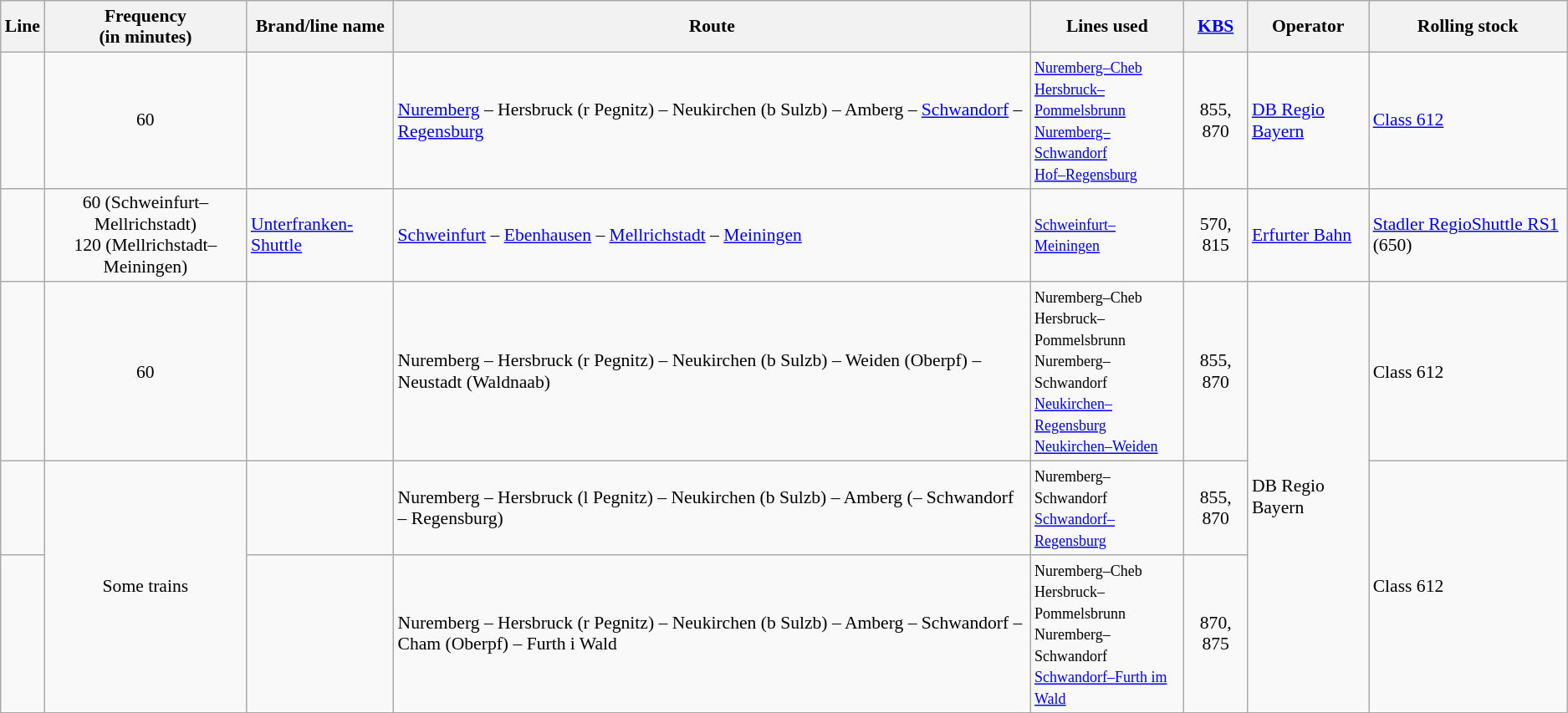<table class="wikitable sortable" style="font-size:90%">
<tr class="hintergrundfarbe5">
<th>Line</th>
<th>Frequency<br>(in minutes)</th>
<th>Brand/line name</th>
<th class="unsortable">Route</th>
<th class="unsortable">Lines used</th>
<th><a href='#'>KBS</a></th>
<th>Operator</th>
<th>Rolling stock</th>
</tr>
<tr id="RE 40">
<td align="center"></td>
<td align="center">60</td>
<td></td>
<td><a href='#'>Nuremberg</a> – Hersbruck (r Pegnitz) – Neukirchen (b Sulzb) – Amberg – <a href='#'>Schwandorf</a> – <a href='#'>Regensburg</a></td>
<td><small><a href='#'>Nuremberg–Cheb</a><br><a href='#'>Hersbruck–Pommelsbrunn</a><br><a href='#'>Nuremberg–Schwandorf</a><br><a href='#'>Hof–Regensburg</a></small></td>
<td align="center">855, 870</td>
<td><a href='#'>DB Regio Bayern</a></td>
<td><a href='#'>Class 612</a></td>
</tr>
<tr id="RB 40 (TH)">
<td align="center"></td>
<td align="center">60 (Schweinfurt–Mellrichstadt)<br>120 (Mellrichstadt–Meiningen)</td>
<td><a href='#'>Unterfranken-Shuttle</a></td>
<td><a href='#'>Schweinfurt</a> – <a href='#'>Ebenhausen</a> – <a href='#'>Mellrichstadt</a> – <a href='#'>Meiningen</a></td>
<td><a href='#'><small>Schweinfurt–Meiningen</small></a></td>
<td align="center">570, 815</td>
<td><a href='#'>Erfurter Bahn</a></td>
<td><a href='#'>Stadler RegioShuttle RS1</a> (650)</td>
</tr>
<tr id="RE 41">
<td align="center"></td>
<td align="center">60</td>
<td></td>
<td>Nuremberg – Hersbruck (r Pegnitz) – Neukirchen (b Sulzb) – Weiden (Oberpf) – Neustadt (Waldnaab)</td>
<td><small>Nuremberg–Cheb<br>Hersbruck–Pommelsbrunn<br>Nuremberg–Schwandorf<br><a href='#'>Neukirchen–Regensburg</a><br><a href='#'>Neukirchen–Weiden</a></small></td>
<td align="center">855, 870</td>
<td rowspan="3">DB Regio Bayern</td>
<td>Class 612</td>
</tr>
<tr id="RE 43">
<td align="center"></td>
<td align="center" rowspan=2>Some trains</td>
<td></td>
<td>Nuremberg – Hersbruck (l Pegnitz) – Neukirchen (b Sulzb) – Amberg (– Schwandorf – Regensburg)</td>
<td><small>Nuremberg–Schwandorf<br><a href='#'>Schwandorf–Regensburg</a></small></td>
<td align="center">855, 870</td>
<td rowspan=2>Class 612</td>
</tr>
<tr id="RE 47">
<td align="center"></td>
<td></td>
<td>Nuremberg – Hersbruck (r Pegnitz) – Neukirchen (b Sulzb) – Amberg – Schwandorf – Cham (Oberpf) – Furth i Wald</td>
<td><small>Nuremberg–Cheb<br>Hersbruck–Pommelsbrunn<br>Nuremberg–Schwandorf<br><a href='#'>Schwandorf–Furth im Wald</a></small></td>
<td align="center">870, 875</td>
</tr>
</table>
